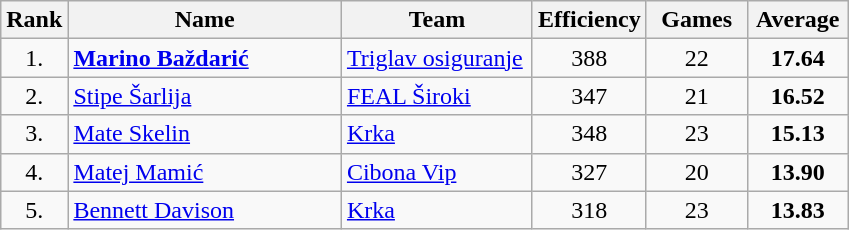<table class="wikitable" style="text-align: center;">
<tr>
<th>Rank</th>
<th width="175">Name</th>
<th width="120">Team</th>
<th width="60">Efficiency</th>
<th width="60">Games</th>
<th width="60">Average</th>
</tr>
<tr>
<td>1.</td>
<td align="left"> <strong><a href='#'>Marino Baždarić</a></strong></td>
<td align="left"> <a href='#'>Triglav osiguranje</a></td>
<td>388</td>
<td>22</td>
<td><strong>17.64</strong></td>
</tr>
<tr>
<td>2.</td>
<td align="left"> <a href='#'>Stipe Šarlija</a></td>
<td align="left"> <a href='#'>FEAL Široki</a></td>
<td>347</td>
<td>21</td>
<td><strong>16.52</strong></td>
</tr>
<tr>
<td>3.</td>
<td align="left"> <a href='#'>Mate Skelin </a></td>
<td align="left"> <a href='#'>Krka</a></td>
<td>348</td>
<td>23</td>
<td><strong>15.13</strong></td>
</tr>
<tr>
<td>4.</td>
<td align="left"> <a href='#'>Matej Mamić </a></td>
<td align="left"> <a href='#'>Cibona Vip</a></td>
<td>327</td>
<td>20</td>
<td><strong>13.90</strong></td>
</tr>
<tr>
<td>5.</td>
<td align="left"> <a href='#'>Bennett Davison</a></td>
<td align="left"> <a href='#'>Krka</a></td>
<td>318</td>
<td>23</td>
<td><strong>13.83</strong></td>
</tr>
</table>
